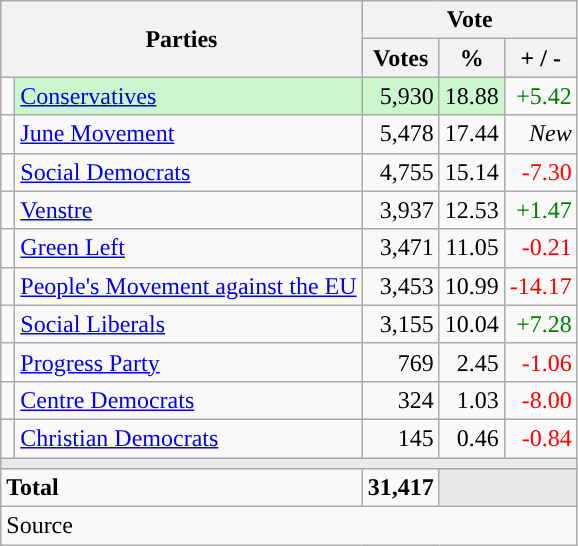<table class="wikitable" style="text-align:right;">
<tr>
<th style="text-align:centre;" rowspan="2" colspan="2" width="225">Parties</th>
<th colspan="3">Vote</th>
</tr>
<tr>
<th width="15">Votes</th>
<th width="15">%</th>
<th width="15">+ / -</th>
</tr>
<tr>
<td width="2" style="color:inherit;background:"></td>
<td bgcolor=#ccf7cc   align="left"><a href='#'>Conservatives</a></td>
<td bgcolor=#ccf7cc>5,930</td>
<td bgcolor=#ccf7cc>18.88</td>
<td style=color:green;>+5.42</td>
</tr>
<tr>
<td width="2" style="color:inherit;background:"></td>
<td align="left"><a href='#'>June Movement</a></td>
<td>5,478</td>
<td>17.44</td>
<td><em>New</em></td>
</tr>
<tr>
<td width="2" style="color:inherit;background:"></td>
<td align="left"><a href='#'>Social Democrats</a></td>
<td>4,755</td>
<td>15.14</td>
<td style=color:red;>-7.30</td>
</tr>
<tr>
<td width="2" style="color:inherit;background:"></td>
<td align="left"><a href='#'>Venstre</a></td>
<td>3,937</td>
<td>12.53</td>
<td style=color:green;>+1.47</td>
</tr>
<tr>
<td width="2" style="color:inherit;background:"></td>
<td align="left"><a href='#'>Green Left</a></td>
<td>3,471</td>
<td>11.05</td>
<td style=color:red;>-0.21</td>
</tr>
<tr>
<td width="2" style="color:inherit;background:"></td>
<td align="left"><a href='#'>People's Movement against the EU</a></td>
<td>3,453</td>
<td>10.99</td>
<td style=color:red;>-14.17</td>
</tr>
<tr>
<td width="2" style="color:inherit;background:"></td>
<td align="left"><a href='#'>Social Liberals</a></td>
<td>3,155</td>
<td>10.04</td>
<td style=color:green;>+7.28</td>
</tr>
<tr>
<td width="2" style="color:inherit;background:"></td>
<td align="left"><a href='#'>Progress Party</a></td>
<td>769</td>
<td>2.45</td>
<td style=color:red;>-1.06</td>
</tr>
<tr>
<td width="2" style="color:inherit;background:"></td>
<td align="left"><a href='#'>Centre Democrats</a></td>
<td>324</td>
<td>1.03</td>
<td style=color:red;>-8.00</td>
</tr>
<tr>
<td width="2" style="color:inherit;background:"></td>
<td align="left"><a href='#'>Christian Democrats</a></td>
<td>145</td>
<td>0.46</td>
<td style=color:red;>-0.84</td>
</tr>
<tr>
<td colspan="7" bgcolor="#E9E9E9"></td>
</tr>
<tr>
<td align="left" colspan="2"><strong>Total</strong></td>
<td><strong>31,417</strong></td>
<td bgcolor="#E9E9E9" colspan="2"></td>
</tr>
<tr>
<td align="left" colspan="6">Source</td>
</tr>
</table>
